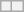<table class="wikitable">
<tr>
<th></th>
<th></th>
</tr>
</table>
